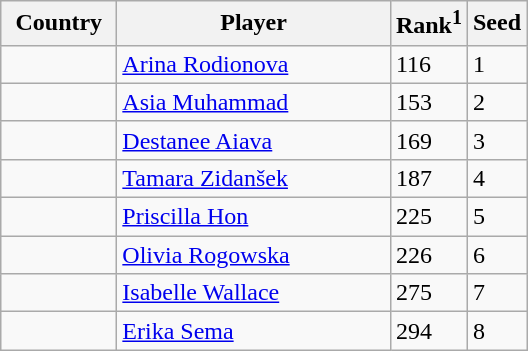<table class="sortable wikitable">
<tr>
<th width="70">Country</th>
<th width="175">Player</th>
<th>Rank<sup>1</sup></th>
<th>Seed</th>
</tr>
<tr>
<td></td>
<td><a href='#'>Arina Rodionova</a></td>
<td>116</td>
<td>1</td>
</tr>
<tr>
<td></td>
<td><a href='#'>Asia Muhammad</a></td>
<td>153</td>
<td>2</td>
</tr>
<tr>
<td></td>
<td><a href='#'>Destanee Aiava</a></td>
<td>169</td>
<td>3</td>
</tr>
<tr>
<td></td>
<td><a href='#'>Tamara Zidanšek</a></td>
<td>187</td>
<td>4</td>
</tr>
<tr>
<td></td>
<td><a href='#'>Priscilla Hon</a></td>
<td>225</td>
<td>5</td>
</tr>
<tr>
<td></td>
<td><a href='#'>Olivia Rogowska</a></td>
<td>226</td>
<td>6</td>
</tr>
<tr>
<td></td>
<td><a href='#'>Isabelle Wallace</a></td>
<td>275</td>
<td>7</td>
</tr>
<tr>
<td></td>
<td><a href='#'>Erika Sema</a></td>
<td>294</td>
<td>8</td>
</tr>
</table>
